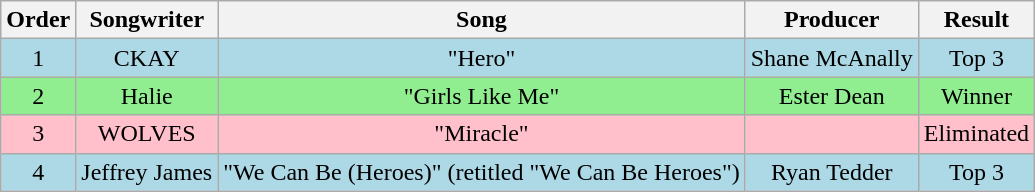<table class="wikitable plainrowheaders" style="text-align:center">
<tr>
<th style="row">Order</th>
<th style="row">Songwriter</th>
<th style="row">Song</th>
<th style="row">Producer</th>
<th style="row">Result</th>
</tr>
<tr style="background:lightblue;">
<td>1</td>
<td>CKAY</td>
<td>"Hero"</td>
<td>Shane McAnally</td>
<td>Top 3</td>
</tr>
<tr style="background:lightgreen;">
<td>2</td>
<td>Halie</td>
<td>"Girls Like Me"</td>
<td>Ester Dean</td>
<td>Winner</td>
</tr>
<tr style="background:pink;">
<td>3</td>
<td>WOLVES</td>
<td>"Miracle"</td>
<td></td>
<td>Eliminated</td>
</tr>
<tr style="background:lightblue;">
<td>4</td>
<td>Jeffrey James</td>
<td>"We Can Be (Heroes)" (retitled "We Can Be Heroes")</td>
<td>Ryan Tedder</td>
<td>Top 3</td>
</tr>
</table>
